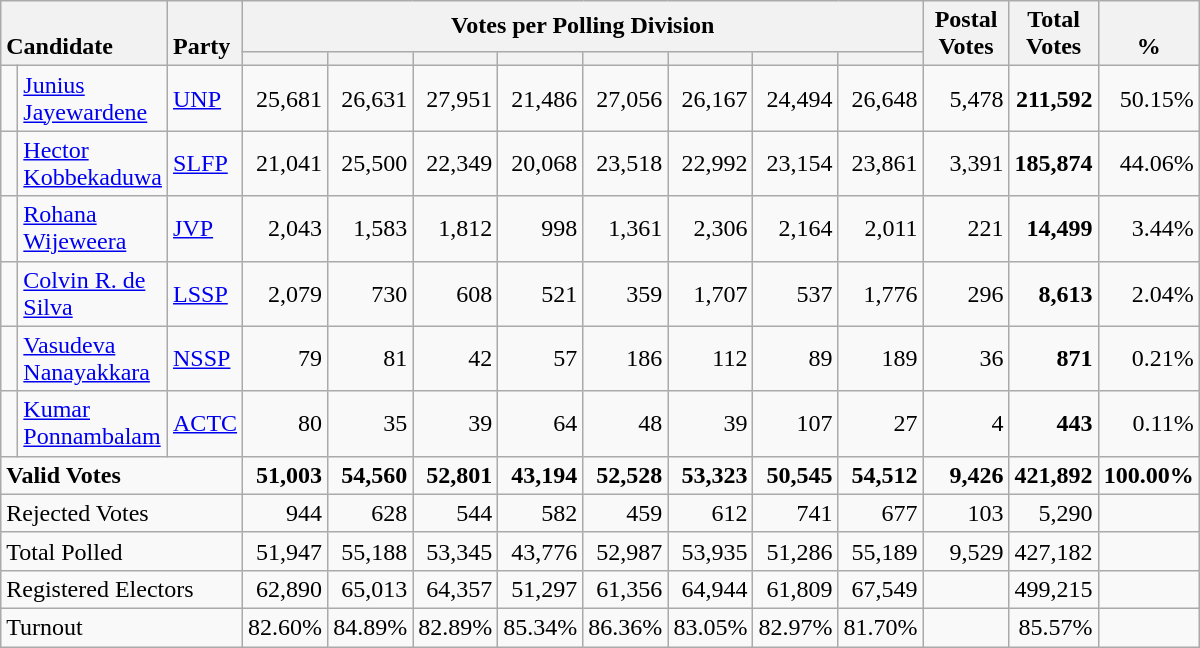<table class="wikitable" border="1" style="text-align:right;">
<tr>
<th style="text-align:left; vertical-align:bottom;" rowspan="2" colspan="2">Candidate</th>
<th rowspan="2" style="vertical-align:bottom; text-align:left; width:40px;">Party</th>
<th colspan=8>Votes per Polling Division</th>
<th rowspan="2" style="vertical-align:bottom; text-align:center; width:50px;">Postal<br>Votes</th>
<th rowspan="2" style="vertical-align:bottom; text-align:center; width:50px;">Total Votes</th>
<th rowspan="2" style="vertical-align:bottom; text-align:center; width:50px;">%</th>
</tr>
<tr>
<th></th>
<th></th>
<th></th>
<th></th>
<th></th>
<th></th>
<th></th>
<th></th>
</tr>
<tr>
<td bgcolor=> </td>
<td align=left><a href='#'>Junius<br>Jayewardene</a></td>
<td align=left><a href='#'>UNP</a></td>
<td>25,681</td>
<td>26,631</td>
<td>27,951</td>
<td>21,486</td>
<td>27,056</td>
<td>26,167</td>
<td>24,494</td>
<td>26,648</td>
<td>5,478</td>
<td><strong>211,592</strong></td>
<td>50.15%</td>
</tr>
<tr>
<td bgcolor=> </td>
<td align=left><a href='#'>Hector<br>Kobbekaduwa</a></td>
<td align=left><a href='#'>SLFP</a></td>
<td>21,041</td>
<td>25,500</td>
<td>22,349</td>
<td>20,068</td>
<td>23,518</td>
<td>22,992</td>
<td>23,154</td>
<td>23,861</td>
<td>3,391</td>
<td><strong>185,874</strong></td>
<td>44.06%</td>
</tr>
<tr>
<td bgcolor=> </td>
<td align=left><a href='#'>Rohana<br>Wijeweera</a></td>
<td align=left><a href='#'>JVP</a></td>
<td>2,043</td>
<td>1,583</td>
<td>1,812</td>
<td>998</td>
<td>1,361</td>
<td>2,306</td>
<td>2,164</td>
<td>2,011</td>
<td>221</td>
<td><strong>14,499</strong></td>
<td>3.44%</td>
</tr>
<tr>
<td bgcolor=> </td>
<td align=left><a href='#'>Colvin R. de<br>Silva</a></td>
<td align=left><a href='#'>LSSP</a></td>
<td>2,079</td>
<td>730</td>
<td>608</td>
<td>521</td>
<td>359</td>
<td>1,707</td>
<td>537</td>
<td>1,776</td>
<td>296</td>
<td><strong>8,613</strong></td>
<td>2.04%</td>
</tr>
<tr>
<td bgcolor=> </td>
<td align=left><a href='#'>Vasudeva<br>Nanayakkara</a></td>
<td align=left><a href='#'>NSSP</a></td>
<td>79</td>
<td>81</td>
<td>42</td>
<td>57</td>
<td>186</td>
<td>112</td>
<td>89</td>
<td>189</td>
<td>36</td>
<td><strong>871</strong></td>
<td>0.21%</td>
</tr>
<tr>
<td bgcolor=> </td>
<td align=left><a href='#'>Kumar<br>Ponnambalam</a></td>
<td align=left><a href='#'>ACTC</a></td>
<td>80</td>
<td>35</td>
<td>39</td>
<td>64</td>
<td>48</td>
<td>39</td>
<td>107</td>
<td>27</td>
<td>4</td>
<td><strong>443</strong></td>
<td>0.11%</td>
</tr>
<tr style="font-weight:bold">
<td style="text-align:left;" colspan="3"><strong>Valid Votes</strong></td>
<td><strong>51,003</strong></td>
<td><strong>54,560</strong></td>
<td><strong>52,801</strong></td>
<td><strong>43,194</strong></td>
<td><strong>52,528</strong></td>
<td><strong>53,323</strong></td>
<td><strong>50,545</strong></td>
<td><strong>54,512</strong></td>
<td><strong>9,426</strong></td>
<td><strong>421,892</strong></td>
<td><strong>100.00%</strong></td>
</tr>
<tr>
<td style="text-align:left;" colspan="3">Rejected Votes</td>
<td>944</td>
<td>628</td>
<td>544</td>
<td>582</td>
<td>459</td>
<td>612</td>
<td>741</td>
<td>677</td>
<td>103</td>
<td>5,290</td>
<td></td>
</tr>
<tr>
<td style="text-align:left;" colspan="3">Total Polled</td>
<td>51,947</td>
<td>55,188</td>
<td>53,345</td>
<td>43,776</td>
<td>52,987</td>
<td>53,935</td>
<td>51,286</td>
<td>55,189</td>
<td>9,529</td>
<td>427,182</td>
<td></td>
</tr>
<tr>
<td style="text-align:left;" colspan="3">Registered Electors</td>
<td>62,890</td>
<td>65,013</td>
<td>64,357</td>
<td>51,297</td>
<td>61,356</td>
<td>64,944</td>
<td>61,809</td>
<td>67,549</td>
<td></td>
<td>499,215</td>
<td></td>
</tr>
<tr>
<td style="text-align:left;" colspan="3">Turnout</td>
<td>82.60%</td>
<td>84.89%</td>
<td>82.89%</td>
<td>85.34%</td>
<td>86.36%</td>
<td>83.05%</td>
<td>82.97%</td>
<td>81.70%</td>
<td></td>
<td>85.57%</td>
<td></td>
</tr>
</table>
